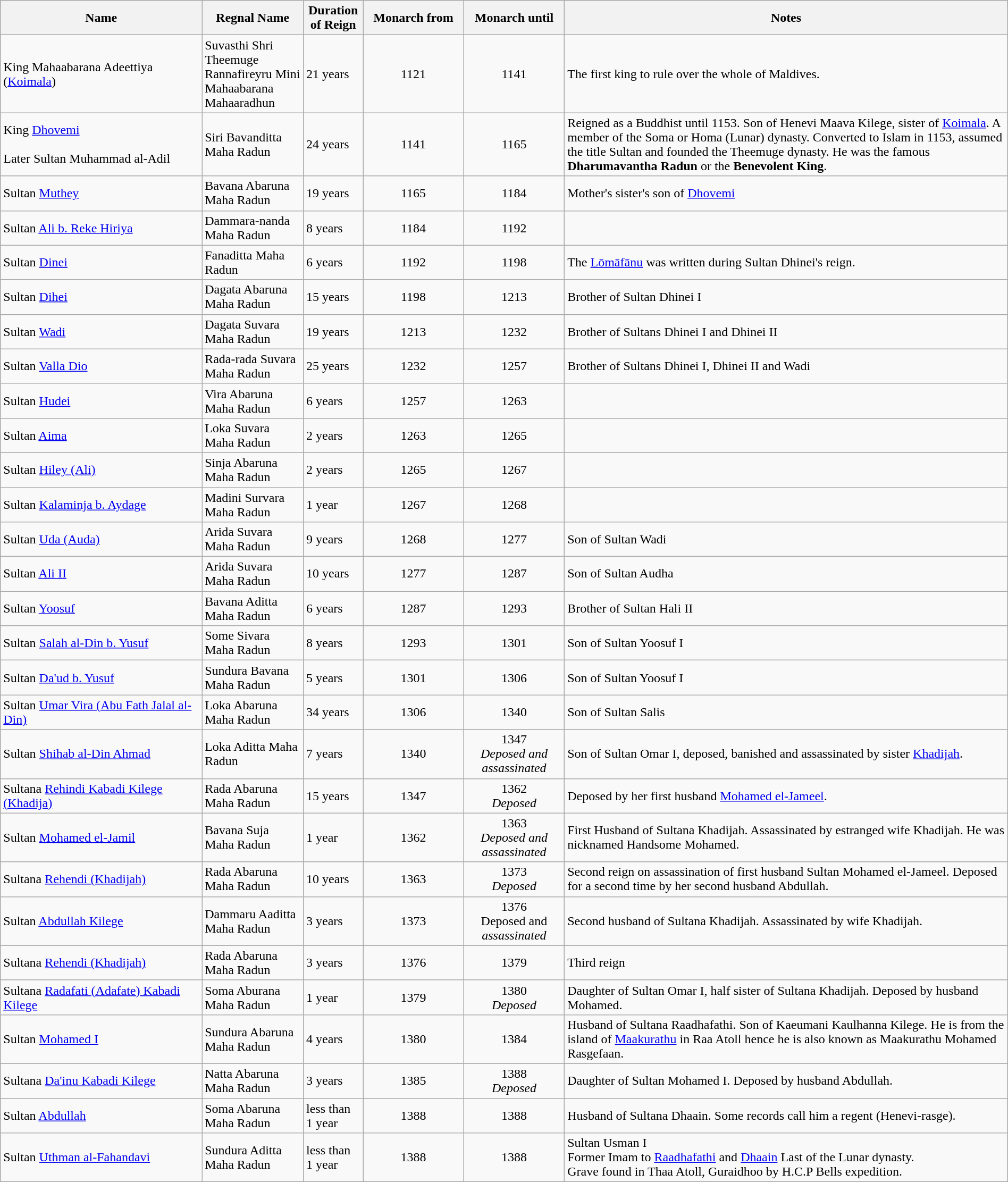<table width=100% class="wikitable">
<tr>
<th width=20%>Name</th>
<th>Regnal Name</th>
<th>Duration of Reign</th>
<th width=10%>Monarch from</th>
<th width=10%>Monarch until</th>
<th width=44%>Notes</th>
</tr>
<tr>
<td>King Mahaabarana Adeettiya (<a href='#'>Koimala</a>)</td>
<td>Suvasthi Shri Theemuge Rannafireyru Mini Mahaabarana Mahaaradhun</td>
<td>21 years</td>
<td align="center">1121</td>
<td align="center">1141</td>
<td align="left">The first king to rule over the whole of Maldives.</td>
</tr>
<tr>
<td align="left">King <a href='#'>Dhovemi</a><br><br>Later Sultan Muhammad al-Adil</td>
<td>Siri Bavanditta Maha Radun</td>
<td>24 years</td>
<td align="center">1141</td>
<td align="center">1165</td>
<td align="left">Reigned as a Buddhist until 1153. Son of Henevi Maava Kilege, sister of <a href='#'>Koimala</a>. A member of the Soma or Homa (Lunar) dynasty. Converted to Islam in 1153, assumed the title Sultan and founded the Theemuge dynasty. He was the famous <strong>Dharumavantha Radun</strong> or the <strong>Benevolent King</strong>.</td>
</tr>
<tr>
<td align="left">Sultan <a href='#'>Muthey</a></td>
<td>Bavana Abaruna Maha Radun</td>
<td>19 years</td>
<td align="center">1165</td>
<td align="center">1184</td>
<td align="left">Mother's sister's son of <a href='#'>Dhovemi</a></td>
</tr>
<tr>
<td align="left">Sultan <a href='#'>Ali b. Reke Hiriya</a></td>
<td>Dammara-nanda Maha Radun</td>
<td>8 years</td>
<td align="center">1184</td>
<td align="center">1192</td>
<td align="center"></td>
</tr>
<tr>
<td align="left">Sultan <a href='#'>Dinei</a></td>
<td>Fanaditta Maha Radun</td>
<td>6 years</td>
<td align="center">1192</td>
<td align="center">1198</td>
<td align="left">The <a href='#'>Lōmāfānu</a> was written during Sultan Dhinei's reign.</td>
</tr>
<tr>
<td align="left">Sultan <a href='#'>Dihei</a></td>
<td>Dagata Abaruna Maha Radun</td>
<td>15 years</td>
<td align="center">1198</td>
<td align="center">1213</td>
<td align="left">Brother of Sultan Dhinei I</td>
</tr>
<tr>
<td align="left">Sultan <a href='#'>Wadi</a></td>
<td>Dagata Suvara Maha Radun</td>
<td>19 years</td>
<td align="center">1213</td>
<td align="center">1232</td>
<td align="left">Brother of Sultans Dhinei I and Dhinei II</td>
</tr>
<tr>
<td align="left">Sultan <a href='#'>Valla Dio</a></td>
<td>Rada-rada Suvara Maha Radun</td>
<td>25 years</td>
<td align="center">1232</td>
<td align="center">1257</td>
<td align="left">Brother of Sultans Dhinei I, Dhinei II and Wadi</td>
</tr>
<tr>
<td align="left">Sultan <a href='#'>Hudei</a></td>
<td>Vira Abaruna Maha Radun</td>
<td>6 years</td>
<td align="center">1257</td>
<td align="center">1263</td>
<td align="left"></td>
</tr>
<tr>
<td align="left">Sultan <a href='#'>Aima</a></td>
<td>Loka Suvara Maha Radun</td>
<td>2 years</td>
<td align="center">1263</td>
<td align="center">1265</td>
<td align="left"></td>
</tr>
<tr>
<td align="left">Sultan <a href='#'>Hiley (Ali)</a></td>
<td>Sinja Abaruna Maha Radun</td>
<td>2 years</td>
<td align="center">1265</td>
<td align="center">1267</td>
<td align="left"></td>
</tr>
<tr>
<td align="left">Sultan <a href='#'>Kalaminja b. Aydage</a></td>
<td>Madini Survara Maha Radun</td>
<td>1 year</td>
<td align="center">1267</td>
<td align="center">1268</td>
<td align="left"></td>
</tr>
<tr>
<td align="left">Sultan <a href='#'>Uda (Auda)</a></td>
<td>Arida Suvara Maha Radun</td>
<td>9 years</td>
<td align="center">1268</td>
<td align="center">1277</td>
<td align="left">Son of Sultan Wadi</td>
</tr>
<tr>
<td align="left">Sultan <a href='#'>Ali II</a></td>
<td>Arida Suvara Maha Radun</td>
<td>10 years</td>
<td align="center">1277</td>
<td align="center">1287</td>
<td align="left">Son of Sultan Audha</td>
</tr>
<tr>
<td align="left">Sultan <a href='#'>Yoosuf</a></td>
<td>Bavana Aditta Maha Radun</td>
<td>6 years</td>
<td align="center">1287</td>
<td align="center">1293</td>
<td align="left">Brother of Sultan Hali II</td>
</tr>
<tr>
<td align="left">Sultan <a href='#'>Salah al-Din b. Yusuf</a></td>
<td>Some Sivara Maha Radun</td>
<td>8 years</td>
<td align="center">1293</td>
<td align="center">1301</td>
<td align="left">Son of Sultan Yoosuf I</td>
</tr>
<tr>
<td align="left">Sultan <a href='#'>Da'ud b. Yusuf</a></td>
<td>Sundura Bavana Maha Radun</td>
<td>5 years</td>
<td align="center">1301</td>
<td align="center">1306</td>
<td align="left">Son of Sultan Yoosuf I</td>
</tr>
<tr>
<td align="left">Sultan <a href='#'>Umar Vira (Abu Fath Jalal al-Din)</a></td>
<td>Loka Abaruna Maha Radun</td>
<td>34 years</td>
<td align="center">1306</td>
<td align="center">1340</td>
<td align="left">Son of Sultan Salis</td>
</tr>
<tr>
<td align="left">Sultan <a href='#'>Shihab al-Din Ahmad</a></td>
<td>Loka Aditta Maha Radun</td>
<td>7 years</td>
<td align="center">1340</td>
<td align="center">1347<br><em>Deposed and assassinated</em></td>
<td align="left">Son of Sultan Omar I, deposed, banished and assassinated by sister <a href='#'>Khadijah</a>.</td>
</tr>
<tr>
<td align="left">Sultana <a href='#'>Rehindi Kabadi Kilege (Khadija)</a></td>
<td>Rada Abaruna Maha Radun</td>
<td>15 years</td>
<td align="center">1347</td>
<td align="center">1362<br><em>Deposed</em></td>
<td align="left">Deposed by her first husband <a href='#'>Mohamed el-Jameel</a>.</td>
</tr>
<tr>
<td align="left">Sultan <a href='#'>Mohamed el-Jamil</a></td>
<td>Bavana Suja Maha Radun</td>
<td>1 year</td>
<td align="center">1362</td>
<td align="center">1363<br><em>Deposed and assassinated</em></td>
<td align="left">First Husband of Sultana Khadijah. Assassinated by estranged wife Khadijah. He was nicknamed Handsome Mohamed.</td>
</tr>
<tr>
<td align="left">Sultana <a href='#'>Rehendi (Khadijah)</a></td>
<td>Rada Abaruna Maha Radun</td>
<td>10 years</td>
<td align="center">1363</td>
<td align="center">1373<br><em>Deposed</em></td>
<td align="left">Second reign on assassination of first husband Sultan Mohamed el-Jameel. Deposed for a second time by her second husband Abdullah.</td>
</tr>
<tr>
<td align="left">Sultan <a href='#'>Abdullah Kilege</a></td>
<td>Dammaru Aaditta Maha Radun</td>
<td>3 years</td>
<td align="center">1373</td>
<td align="center">1376<br>Deposed and <em>assassinated</em></td>
<td align="left">Second husband of Sultana Khadijah. Assassinated by wife Khadijah.</td>
</tr>
<tr>
<td align="left">Sultana <a href='#'>Rehendi (Khadijah)</a></td>
<td>Rada Abaruna Maha Radun</td>
<td>3 years</td>
<td align="center">1376</td>
<td align="center">1379</td>
<td align="left">Third reign</td>
</tr>
<tr>
<td align="left">Sultana <a href='#'>Radafati (Adafate) Kabadi Kilege</a></td>
<td>Soma Aburana Maha Radun</td>
<td>1 year</td>
<td align="center">1379</td>
<td align="center">1380<br><em>Deposed</em></td>
<td align="left">Daughter of Sultan Omar I, half sister of Sultana Khadijah. Deposed by husband Mohamed.</td>
</tr>
<tr>
<td align="left">Sultan <a href='#'>Mohamed I</a></td>
<td>Sundura Abaruna Maha Radun</td>
<td>4 years</td>
<td align="center">1380</td>
<td align="center">1384</td>
<td align="left">Husband of Sultana Raadhafathi. Son of Kaeumani Kaulhanna Kilege. He is from the island of <a href='#'>Maakurathu</a> in Raa Atoll hence he is also known as Maakurathu Mohamed Rasgefaan.</td>
</tr>
<tr>
<td align="left">Sultana <a href='#'>Da'inu Kabadi Kilege</a></td>
<td>Natta Abaruna Maha Radun</td>
<td>3 years</td>
<td align="center">1385</td>
<td align="center">1388<br><em>Deposed</em></td>
<td align="left">Daughter of Sultan Mohamed I. Deposed by husband Abdullah.</td>
</tr>
<tr>
<td align="left">Sultan <a href='#'>Abdullah</a></td>
<td>Soma Abaruna Maha Radun</td>
<td>less than 1 year</td>
<td align="center">1388</td>
<td align="center">1388</td>
<td align="left">Husband of Sultana Dhaain. Some records call him a regent (Henevi-rasge).</td>
</tr>
<tr>
<td align="left">Sultan <a href='#'>Uthman al-Fahandavi</a></td>
<td>Sundura Aditta Maha Radun</td>
<td>less than 1 year</td>
<td align="center">1388</td>
<td align="center">1388</td>
<td align="left">Sultan Usman I<br>Former Imam to <a href='#'>Raadhafathi</a> and <a href='#'>Dhaain</a>
Last of the Lunar dynasty.<br>Grave found in Thaa Atoll, Guraidhoo by H.C.P Bells expedition.</td>
</tr>
</table>
